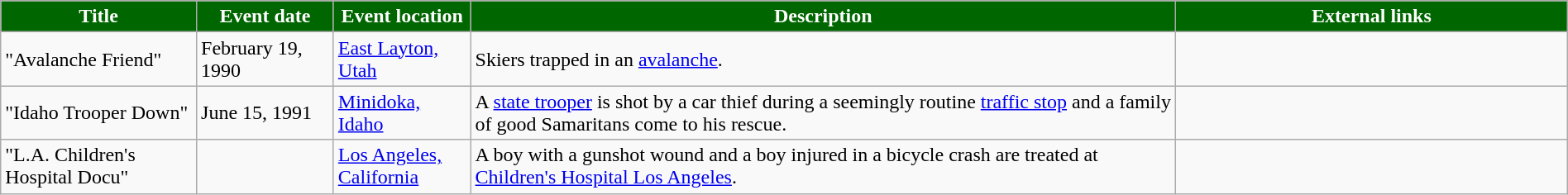<table class="wikitable" style="width: 100%;">
<tr>
<th style="background: #006600; color: #FFFFFF; width: 10%;">Title</th>
<th style="background: #006600; color: #FFFFFF; width: 7%;">Event date</th>
<th style="background: #006600; color: #FFFFFF; width: 7%;">Event location</th>
<th style="background: #006600; color: #FFFFFF; width: 36%;">Description</th>
<th style="background: #006600; color: #FFFFFF; width: 20%;">External links</th>
</tr>
<tr>
<td>"Avalanche Friend"</td>
<td>February 19, 1990</td>
<td><a href='#'>East Layton, Utah</a></td>
<td>Skiers trapped in an <a href='#'>avalanche</a>.</td>
<td></td>
</tr>
<tr>
<td>"Idaho Trooper Down"</td>
<td>June 15, 1991</td>
<td><a href='#'>Minidoka, Idaho</a></td>
<td>A <a href='#'>state trooper</a> is shot by a car thief during a seemingly routine <a href='#'>traffic stop</a> and a family of good Samaritans come to his rescue.</td>
<td class="mw-collapsible mw-collapsed" data-expandtext="Show" data-collapsetext="Hide" style="float: left; border: none;"><br></td>
</tr>
<tr>
<td>"L.A. Children's Hospital Docu"</td>
<td></td>
<td><a href='#'>Los Angeles, California</a></td>
<td>A boy with a gunshot wound and a boy injured in a bicycle crash are treated at <a href='#'>Children's Hospital Los Angeles</a>.</td>
<td></td>
</tr>
</table>
